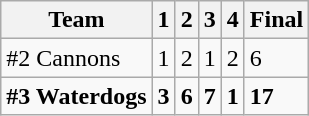<table class="wikitable">
<tr>
<th>Team</th>
<th>1</th>
<th>2</th>
<th>3</th>
<th>4</th>
<th>Final</th>
</tr>
<tr>
<td>#2 Cannons</td>
<td>1</td>
<td>2</td>
<td>1</td>
<td>2</td>
<td>6</td>
</tr>
<tr>
<td><strong>#3 Waterdogs</strong></td>
<td><strong>3</strong></td>
<td><strong>6</strong></td>
<td><strong>7</strong></td>
<td><strong>1</strong></td>
<td><strong>17</strong></td>
</tr>
</table>
